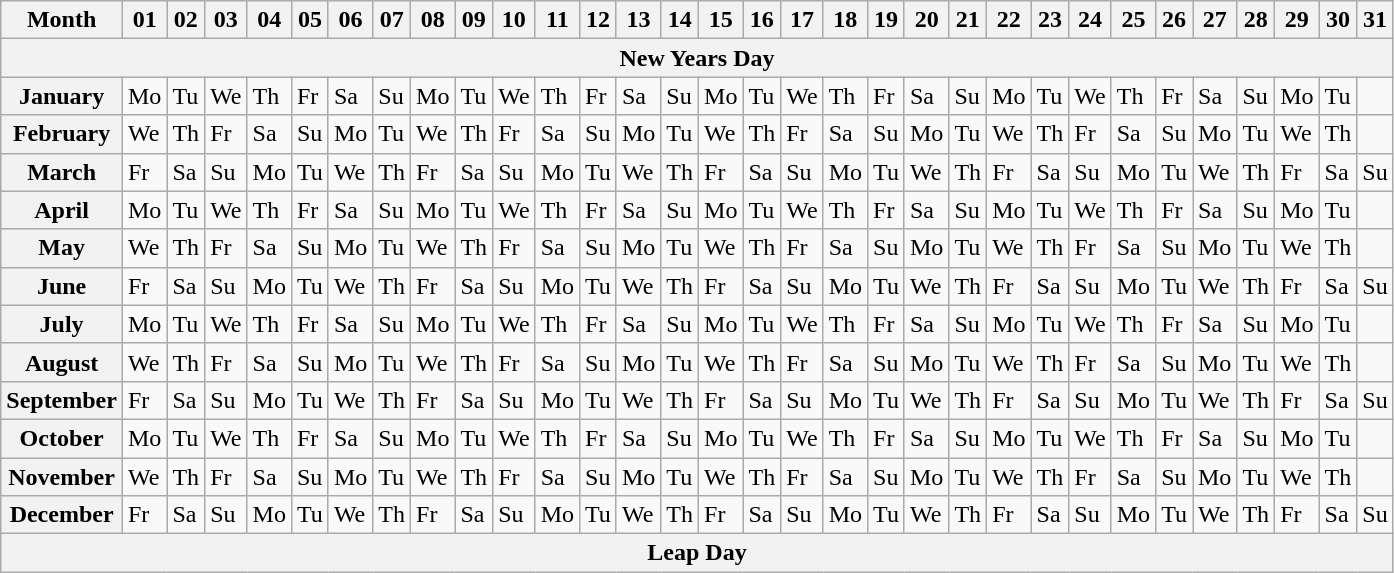<table class="wikitable">
<tr>
<th>Month</th>
<th>01</th>
<th>02</th>
<th>03</th>
<th>04</th>
<th>05</th>
<th>06</th>
<th>07</th>
<th>08</th>
<th>09</th>
<th>10</th>
<th>11</th>
<th>12</th>
<th>13</th>
<th>14</th>
<th>15</th>
<th>16</th>
<th>17</th>
<th>18</th>
<th>19</th>
<th>20</th>
<th>21</th>
<th>22</th>
<th>23</th>
<th>24</th>
<th>25</th>
<th>26</th>
<th>27</th>
<th>28</th>
<th>29</th>
<th>30</th>
<th>31</th>
</tr>
<tr>
<th colspan=32>New Years Day</th>
</tr>
<tr>
<th>January</th>
<td>Mo</td>
<td>Tu</td>
<td>We</td>
<td>Th</td>
<td>Fr</td>
<td>Sa</td>
<td>Su</td>
<td>Mo</td>
<td>Tu</td>
<td>We</td>
<td>Th</td>
<td>Fr</td>
<td>Sa</td>
<td>Su</td>
<td>Mo</td>
<td>Tu</td>
<td>We</td>
<td>Th</td>
<td>Fr</td>
<td>Sa</td>
<td>Su</td>
<td>Mo</td>
<td>Tu</td>
<td>We</td>
<td>Th</td>
<td>Fr</td>
<td>Sa</td>
<td>Su</td>
<td>Mo</td>
<td>Tu</td>
<td></td>
</tr>
<tr>
<th>February</th>
<td>We</td>
<td>Th</td>
<td>Fr</td>
<td>Sa</td>
<td>Su</td>
<td>Mo</td>
<td>Tu</td>
<td>We</td>
<td>Th</td>
<td>Fr</td>
<td>Sa</td>
<td>Su</td>
<td>Mo</td>
<td>Tu</td>
<td>We</td>
<td>Th</td>
<td>Fr</td>
<td>Sa</td>
<td>Su</td>
<td>Mo</td>
<td>Tu</td>
<td>We</td>
<td>Th</td>
<td>Fr</td>
<td>Sa</td>
<td>Su</td>
<td>Mo</td>
<td>Tu</td>
<td>We</td>
<td>Th</td>
<td></td>
</tr>
<tr>
<th>March</th>
<td>Fr</td>
<td>Sa</td>
<td>Su</td>
<td>Mo</td>
<td>Tu</td>
<td>We</td>
<td>Th</td>
<td>Fr</td>
<td>Sa</td>
<td>Su</td>
<td>Mo</td>
<td>Tu</td>
<td>We</td>
<td>Th</td>
<td>Fr</td>
<td>Sa</td>
<td>Su</td>
<td>Mo</td>
<td>Tu</td>
<td>We</td>
<td>Th</td>
<td>Fr</td>
<td>Sa</td>
<td>Su</td>
<td>Mo</td>
<td>Tu</td>
<td>We</td>
<td>Th</td>
<td>Fr</td>
<td>Sa</td>
<td>Su</td>
</tr>
<tr>
<th>April</th>
<td>Mo</td>
<td>Tu</td>
<td>We</td>
<td>Th</td>
<td>Fr</td>
<td>Sa</td>
<td>Su</td>
<td>Mo</td>
<td>Tu</td>
<td>We</td>
<td>Th</td>
<td>Fr</td>
<td>Sa</td>
<td>Su</td>
<td>Mo</td>
<td>Tu</td>
<td>We</td>
<td>Th</td>
<td>Fr</td>
<td>Sa</td>
<td>Su</td>
<td>Mo</td>
<td>Tu</td>
<td>We</td>
<td>Th</td>
<td>Fr</td>
<td>Sa</td>
<td>Su</td>
<td>Mo</td>
<td>Tu</td>
<td></td>
</tr>
<tr>
<th>May</th>
<td>We</td>
<td>Th</td>
<td>Fr</td>
<td>Sa</td>
<td>Su</td>
<td>Mo</td>
<td>Tu</td>
<td>We</td>
<td>Th</td>
<td>Fr</td>
<td>Sa</td>
<td>Su</td>
<td>Mo</td>
<td>Tu</td>
<td>We</td>
<td>Th</td>
<td>Fr</td>
<td>Sa</td>
<td>Su</td>
<td>Mo</td>
<td>Tu</td>
<td>We</td>
<td>Th</td>
<td>Fr</td>
<td>Sa</td>
<td>Su</td>
<td>Mo</td>
<td>Tu</td>
<td>We</td>
<td>Th</td>
<td></td>
</tr>
<tr>
<th>June</th>
<td>Fr</td>
<td>Sa</td>
<td>Su</td>
<td>Mo</td>
<td>Tu</td>
<td>We</td>
<td>Th</td>
<td>Fr</td>
<td>Sa</td>
<td>Su</td>
<td>Mo</td>
<td>Tu</td>
<td>We</td>
<td>Th</td>
<td>Fr</td>
<td>Sa</td>
<td>Su</td>
<td>Mo</td>
<td>Tu</td>
<td>We</td>
<td>Th</td>
<td>Fr</td>
<td>Sa</td>
<td>Su</td>
<td>Mo</td>
<td>Tu</td>
<td>We</td>
<td>Th</td>
<td>Fr</td>
<td>Sa</td>
<td>Su</td>
</tr>
<tr>
<th>July</th>
<td>Mo</td>
<td>Tu</td>
<td>We</td>
<td>Th</td>
<td>Fr</td>
<td>Sa</td>
<td>Su</td>
<td>Mo</td>
<td>Tu</td>
<td>We</td>
<td>Th</td>
<td>Fr</td>
<td>Sa</td>
<td>Su</td>
<td>Mo</td>
<td>Tu</td>
<td>We</td>
<td>Th</td>
<td>Fr</td>
<td>Sa</td>
<td>Su</td>
<td>Mo</td>
<td>Tu</td>
<td>We</td>
<td>Th</td>
<td>Fr</td>
<td>Sa</td>
<td>Su</td>
<td>Mo</td>
<td>Tu</td>
<td></td>
</tr>
<tr>
<th>August</th>
<td>We</td>
<td>Th</td>
<td>Fr</td>
<td>Sa</td>
<td>Su</td>
<td>Mo</td>
<td>Tu</td>
<td>We</td>
<td>Th</td>
<td>Fr</td>
<td>Sa</td>
<td>Su</td>
<td>Mo</td>
<td>Tu</td>
<td>We</td>
<td>Th</td>
<td>Fr</td>
<td>Sa</td>
<td>Su</td>
<td>Mo</td>
<td>Tu</td>
<td>We</td>
<td>Th</td>
<td>Fr</td>
<td>Sa</td>
<td>Su</td>
<td>Mo</td>
<td>Tu</td>
<td>We</td>
<td>Th</td>
<td></td>
</tr>
<tr>
<th>September</th>
<td>Fr</td>
<td>Sa</td>
<td>Su</td>
<td>Mo</td>
<td>Tu</td>
<td>We</td>
<td>Th</td>
<td>Fr</td>
<td>Sa</td>
<td>Su</td>
<td>Mo</td>
<td>Tu</td>
<td>We</td>
<td>Th</td>
<td>Fr</td>
<td>Sa</td>
<td>Su</td>
<td>Mo</td>
<td>Tu</td>
<td>We</td>
<td>Th</td>
<td>Fr</td>
<td>Sa</td>
<td>Su</td>
<td>Mo</td>
<td>Tu</td>
<td>We</td>
<td>Th</td>
<td>Fr</td>
<td>Sa</td>
<td>Su</td>
</tr>
<tr>
<th>October</th>
<td>Mo</td>
<td>Tu</td>
<td>We</td>
<td>Th</td>
<td>Fr</td>
<td>Sa</td>
<td>Su</td>
<td>Mo</td>
<td>Tu</td>
<td>We</td>
<td>Th</td>
<td>Fr</td>
<td>Sa</td>
<td>Su</td>
<td>Mo</td>
<td>Tu</td>
<td>We</td>
<td>Th</td>
<td>Fr</td>
<td>Sa</td>
<td>Su</td>
<td>Mo</td>
<td>Tu</td>
<td>We</td>
<td>Th</td>
<td>Fr</td>
<td>Sa</td>
<td>Su</td>
<td>Mo</td>
<td>Tu</td>
<td></td>
</tr>
<tr>
<th>November</th>
<td>We</td>
<td>Th</td>
<td>Fr</td>
<td>Sa</td>
<td>Su</td>
<td>Mo</td>
<td>Tu</td>
<td>We</td>
<td>Th</td>
<td>Fr</td>
<td>Sa</td>
<td>Su</td>
<td>Mo</td>
<td>Tu</td>
<td>We</td>
<td>Th</td>
<td>Fr</td>
<td>Sa</td>
<td>Su</td>
<td>Mo</td>
<td>Tu</td>
<td>We</td>
<td>Th</td>
<td>Fr</td>
<td>Sa</td>
<td>Su</td>
<td>Mo</td>
<td>Tu</td>
<td>We</td>
<td>Th</td>
<td></td>
</tr>
<tr>
<th>December</th>
<td>Fr</td>
<td>Sa</td>
<td>Su</td>
<td>Mo</td>
<td>Tu</td>
<td>We</td>
<td>Th</td>
<td>Fr</td>
<td>Sa</td>
<td>Su</td>
<td>Mo</td>
<td>Tu</td>
<td>We</td>
<td>Th</td>
<td>Fr</td>
<td>Sa</td>
<td>Su</td>
<td>Mo</td>
<td>Tu</td>
<td>We</td>
<td>Th</td>
<td>Fr</td>
<td>Sa</td>
<td>Su</td>
<td>Mo</td>
<td>Tu</td>
<td>We</td>
<td>Th</td>
<td>Fr</td>
<td>Sa</td>
<td>Su</td>
</tr>
<tr>
<th colspan=32>Leap Day</th>
</tr>
</table>
